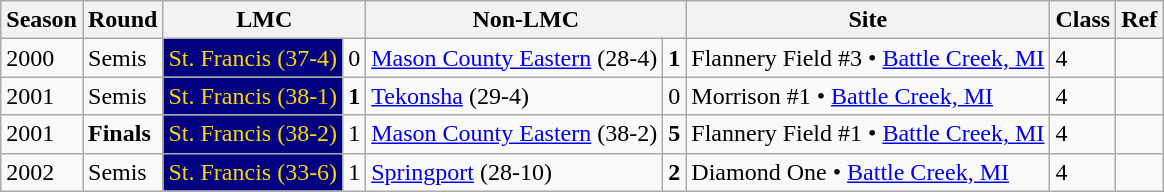<table class="wikitable collapsible sortable">
<tr>
<th>Season</th>
<th>Round</th>
<th colspan="2">LMC</th>
<th colspan="2">Non-LMC</th>
<th>Site</th>
<th>Class</th>
<th>Ref</th>
</tr>
<tr>
<td>2000</td>
<td>Semis</td>
<td !align=center style="background:navy;color:gold">St. Francis (37-4)</td>
<td>0</td>
<td><a href='#'>Mason County Eastern</a> (28-4)</td>
<td><strong>1</strong></td>
<td>Flannery Field #3 • <a href='#'>Battle Creek, MI</a></td>
<td>4</td>
<td></td>
</tr>
<tr>
<td>2001</td>
<td>Semis</td>
<td !align=center style="background:navy;color:gold">St. Francis (38-1)</td>
<td><strong>1</strong></td>
<td><a href='#'>Tekonsha</a> (29-4)</td>
<td>0</td>
<td>Morrison #1 • <a href='#'>Battle Creek, MI</a></td>
<td>4</td>
<td></td>
</tr>
<tr>
<td>2001</td>
<td><strong>Finals</strong></td>
<td !align=center style="background:navy;color:gold">St. Francis (38-2)</td>
<td>1</td>
<td><a href='#'>Mason County Eastern</a> (38-2)</td>
<td><strong>5</strong></td>
<td>Flannery Field #1 • <a href='#'>Battle Creek, MI</a></td>
<td>4</td>
<td></td>
</tr>
<tr>
<td>2002</td>
<td>Semis</td>
<td !align=center style="background:navy;color:gold">St. Francis (33-6)</td>
<td>1</td>
<td><a href='#'>Springport</a> (28-10)</td>
<td><strong>2</strong></td>
<td>Diamond One • <a href='#'>Battle Creek, MI</a></td>
<td>4</td>
<td></td>
</tr>
</table>
